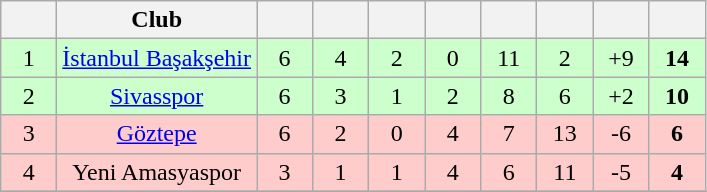<table class="wikitable" style="text-align:center">
<tr>
<th width=30></th>
<th>Club</th>
<th width=30></th>
<th width=30></th>
<th width=30></th>
<th width=30></th>
<th width=30></th>
<th width=30></th>
<th width=30></th>
<th width=30></th>
</tr>
<tr bgcolor=CCFFCC>
<td>1</td>
<td align=center><a href='#'>İstanbul Başakşehir</a></td>
<td>6</td>
<td>4</td>
<td>2</td>
<td>0</td>
<td>11</td>
<td>2</td>
<td>+9</td>
<td><strong>14</strong></td>
</tr>
<tr bgcolor=CCFFCC>
<td>2</td>
<td align=center><a href='#'>Sivasspor</a></td>
<td>6</td>
<td>3</td>
<td>1</td>
<td>2</td>
<td>8</td>
<td>6</td>
<td>+2</td>
<td><strong>10</strong></td>
</tr>
<tr bgcolor=FFCCCC>
<td>3</td>
<td align=center><a href='#'>Göztepe</a></td>
<td>6</td>
<td>2</td>
<td>0</td>
<td>4</td>
<td>7</td>
<td>13</td>
<td>-6</td>
<td><strong>6</strong></td>
</tr>
<tr bgcolor=FFCCCC>
<td>4</td>
<td align=center>Yeni Amasyaspor</td>
<td>3</td>
<td>1</td>
<td>1</td>
<td>4</td>
<td>6</td>
<td>11</td>
<td>-5</td>
<td><strong>4</strong></td>
</tr>
<tr>
</tr>
</table>
